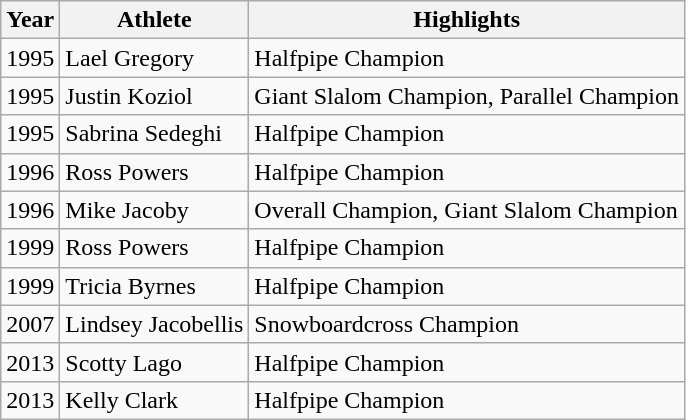<table class="wikitable">
<tr>
<th>Year</th>
<th>Athlete</th>
<th>Highlights</th>
</tr>
<tr>
<td>1995</td>
<td>Lael Gregory</td>
<td>Halfpipe Champion</td>
</tr>
<tr>
<td>1995</td>
<td>Justin Koziol</td>
<td>Giant Slalom Champion, Parallel Champion</td>
</tr>
<tr>
<td>1995</td>
<td>Sabrina Sedeghi</td>
<td>Halfpipe Champion</td>
</tr>
<tr>
<td>1996</td>
<td>Ross Powers</td>
<td>Halfpipe Champion</td>
</tr>
<tr>
<td>1996</td>
<td>Mike Jacoby</td>
<td>Overall Champion, Giant Slalom Champion</td>
</tr>
<tr>
<td>1999</td>
<td>Ross Powers</td>
<td>Halfpipe Champion</td>
</tr>
<tr>
<td>1999</td>
<td>Tricia Byrnes</td>
<td>Halfpipe Champion</td>
</tr>
<tr>
<td>2007</td>
<td>Lindsey Jacobellis</td>
<td>Snowboardcross Champion</td>
</tr>
<tr>
<td>2013</td>
<td>Scotty Lago</td>
<td>Halfpipe Champion</td>
</tr>
<tr>
<td>2013</td>
<td>Kelly Clark</td>
<td>Halfpipe Champion</td>
</tr>
</table>
